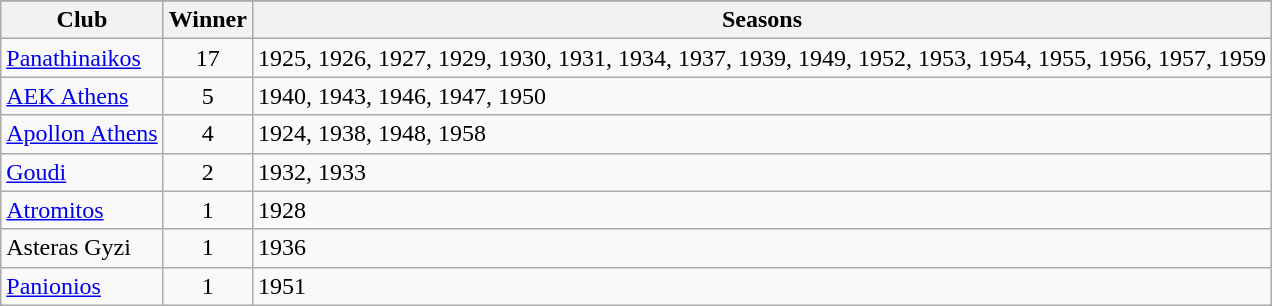<table class="wikitable">
<tr>
</tr>
<tr>
<th>Club</th>
<th>Winner</th>
<th>Seasons</th>
</tr>
<tr>
<td><a href='#'>Panathinaikos</a></td>
<td align="center">17</td>
<td>1925, 1926, 1927, 1929, 1930, 1931, 1934, 1937, 1939, 1949, 1952, 1953, 1954, 1955, 1956, 1957, 1959</td>
</tr>
<tr>
<td><a href='#'>AEK Athens</a></td>
<td align="center">5</td>
<td>1940, 1943, 1946, 1947, 1950</td>
</tr>
<tr>
<td><a href='#'>Apollon Athens</a></td>
<td align="center">4</td>
<td>1924, 1938, 1948, 1958</td>
</tr>
<tr>
<td><a href='#'>Goudi</a></td>
<td align="center">2</td>
<td>1932, 1933</td>
</tr>
<tr>
<td><a href='#'>Atromitos</a></td>
<td align="center">1</td>
<td>1928</td>
</tr>
<tr>
<td>Asteras Gyzi</td>
<td align="center">1</td>
<td>1936</td>
</tr>
<tr>
<td><a href='#'>Panionios</a></td>
<td align="center">1</td>
<td>1951</td>
</tr>
</table>
